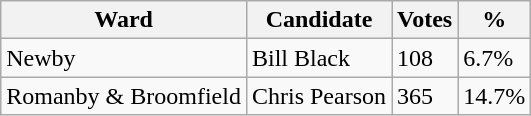<table class="wikitable">
<tr>
<th>Ward</th>
<th>Candidate</th>
<th>Votes</th>
<th>%</th>
</tr>
<tr>
<td>Newby</td>
<td>Bill Black</td>
<td>108</td>
<td>6.7%</td>
</tr>
<tr>
<td>Romanby & Broomfield</td>
<td>Chris Pearson</td>
<td>365</td>
<td>14.7%</td>
</tr>
</table>
